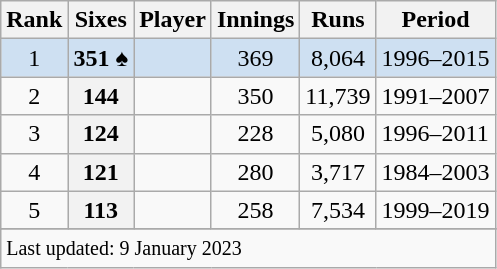<table class="wikitable plainrowheaders sortable">
<tr>
<th scope=col>Rank</th>
<th scope=col>Sixes</th>
<th scope=col>Player</th>
<th scope=col>Innings</th>
<th scope=col>Runs</th>
<th scope=col>Period</th>
</tr>
<tr bgcolor=#cee0f2>
<td align=center>1</td>
<th scope="row" style="text-align:center; background:#cee0f2;">351 ♠</th>
<td></td>
<td align=center>369</td>
<td align=center>8,064</td>
<td>1996–2015</td>
</tr>
<tr>
<td align=center>2</td>
<th scope=row style=text-align:center;>144</th>
<td></td>
<td align=center>350</td>
<td align=center>11,739</td>
<td>1991–2007</td>
</tr>
<tr>
<td align=center>3</td>
<th scope=row style=text-align:center;>124</th>
<td></td>
<td align=center>228</td>
<td align=center>5,080</td>
<td>1996–2011</td>
</tr>
<tr>
<td align=center>4</td>
<th scope=row style=text-align:center;>121</th>
<td></td>
<td align=center>280</td>
<td align=center>3,717</td>
<td>1984–2003</td>
</tr>
<tr>
<td align=center>5</td>
<th scope=row style=text-align:center;>113</th>
<td></td>
<td align=center>258</td>
<td align=center>7,534</td>
<td>1999–2019</td>
</tr>
<tr>
</tr>
<tr class=sortbottom>
<td colspan=6><small>Last updated: 9 January 2023</small></td>
</tr>
</table>
